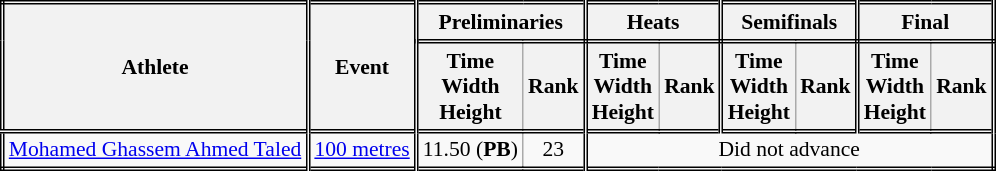<table class=wikitable style="font-size:90%; border: double;">
<tr>
<th rowspan="2" style="border-right:double">Athlete</th>
<th rowspan="2" style="border-right:double">Event</th>
<th colspan="2" style="border-right:double; border-bottom:double;">Preliminaries</th>
<th colspan="2" style="border-right:double; border-bottom:double;">Heats</th>
<th colspan="2" style="border-right:double; border-bottom:double;">Semifinals</th>
<th colspan="2" style="border-right:double; border-bottom:double;">Final</th>
</tr>
<tr>
<th>Time<br>Width<br>Height</th>
<th style="border-right:double">Rank</th>
<th>Time<br>Width<br>Height</th>
<th style="border-right:double">Rank</th>
<th>Time<br>Width<br>Height</th>
<th style="border-right:double">Rank</th>
<th>Time<br>Width<br>Height</th>
<th style="border-right:double">Rank</th>
</tr>
<tr style="border-top: double;">
<td style="border-right:double"><a href='#'>Mohamed Ghassem Ahmed Taled</a></td>
<td style="border-right:double"><a href='#'>100 metres</a></td>
<td align=center>11.50 (<strong>PB</strong>)</td>
<td style="border-right:double" align=center>23</td>
<td colspan="6" align=center>Did not advance</td>
</tr>
</table>
